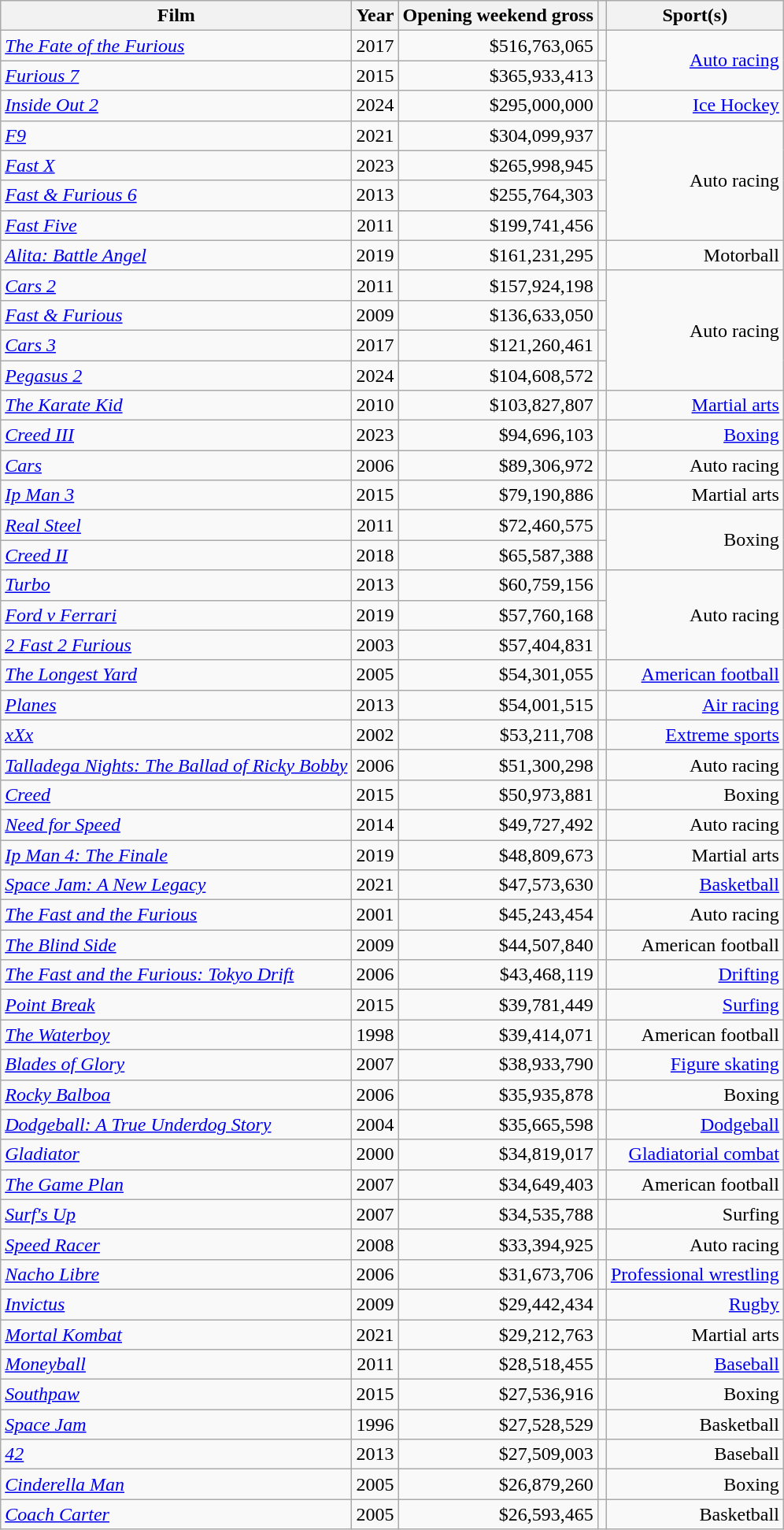<table class="wikitable sortable static-row-numbers" style="text-align:right;">
<tr>
<th>Film</th>
<th>Year</th>
<th>Opening weekend gross</th>
<th class=unsortable></th>
<th>Sport(s)</th>
</tr>
<tr>
<td style=text-align:left><em><a href='#'>The Fate of the Furious</a></em></td>
<td>2017</td>
<td>$516,763,065</td>
<td></td>
<td rowspan="2"><a href='#'>Auto racing</a></td>
</tr>
<tr>
<td style=text-align:left><em><a href='#'>Furious 7</a></em></td>
<td>2015</td>
<td>$365,933,413</td>
<td></td>
</tr>
<tr>
<td style=text-align:left><em><a href='#'>Inside Out 2</a></em></td>
<td>2024</td>
<td>$295,000,000</td>
<td></td>
<td><a href='#'>Ice Hockey</a></td>
</tr>
<tr>
<td style=text-align:left><em><a href='#'>F9</a></em></td>
<td>2021</td>
<td>$304,099,937</td>
<td></td>
<td rowspan="4">Auto racing</td>
</tr>
<tr>
<td style=text-align:left><em><a href='#'>Fast X</a></em></td>
<td>2023</td>
<td>$265,998,945</td>
<td></td>
</tr>
<tr>
<td style=text-align:left><em><a href='#'>Fast & Furious 6</a></em></td>
<td>2013</td>
<td>$255,764,303</td>
<td></td>
</tr>
<tr>
<td style=text-align:left><em><a href='#'>Fast Five</a></em></td>
<td>2011</td>
<td>$199,741,456</td>
<td></td>
</tr>
<tr>
<td style=text-align:left><em><a href='#'>Alita: Battle Angel</a></em></td>
<td>2019</td>
<td>$161,231,295</td>
<td></td>
<td>Motorball</td>
</tr>
<tr>
<td style=text-align:left><em><a href='#'>Cars 2</a></em></td>
<td>2011</td>
<td>$157,924,198</td>
<td></td>
<td rowspan="4">Auto racing</td>
</tr>
<tr>
<td style=text-align:left><em><a href='#'>Fast & Furious</a></em></td>
<td>2009</td>
<td>$136,633,050</td>
<td></td>
</tr>
<tr>
<td style=text-align:left><em><a href='#'>Cars 3</a></em></td>
<td>2017</td>
<td>$121,260,461</td>
<td></td>
</tr>
<tr>
<td style=text-align:left><em><a href='#'>Pegasus 2</a></em></td>
<td>2024</td>
<td>$104,608,572</td>
<td></td>
</tr>
<tr>
<td style=text-align:left><em><a href='#'>The Karate Kid</a></em></td>
<td>2010</td>
<td>$103,827,807</td>
<td></td>
<td><a href='#'>Martial arts</a></td>
</tr>
<tr>
<td style=text-align:left><em><a href='#'>Creed III</a></em></td>
<td>2023</td>
<td>$94,696,103</td>
<td></td>
<td><a href='#'>Boxing</a></td>
</tr>
<tr>
<td style=text-align:left><em><a href='#'>Cars</a></em></td>
<td>2006</td>
<td>$89,306,972</td>
<td></td>
<td>Auto racing</td>
</tr>
<tr>
<td style=text-align:left><em><a href='#'>Ip Man 3</a></em></td>
<td>2015</td>
<td>$79,190,886</td>
<td></td>
<td>Martial arts</td>
</tr>
<tr>
<td style=text-align:left><em><a href='#'>Real Steel</a></em></td>
<td>2011</td>
<td>$72,460,575</td>
<td></td>
<td rowspan="2">Boxing</td>
</tr>
<tr>
<td style=text-align:left><em><a href='#'>Creed II</a></em></td>
<td>2018</td>
<td>$65,587,388</td>
<td></td>
</tr>
<tr>
<td style=text-align:left><em><a href='#'>Turbo</a></em></td>
<td>2013</td>
<td>$60,759,156</td>
<td></td>
<td rowspan="3">Auto racing</td>
</tr>
<tr>
<td style=text-align:left><em><a href='#'>Ford v Ferrari</a></em></td>
<td>2019</td>
<td>$57,760,168</td>
<td></td>
</tr>
<tr>
<td style=text-align:left><em><a href='#'>2 Fast 2 Furious</a></em></td>
<td>2003</td>
<td>$57,404,831</td>
<td></td>
</tr>
<tr>
<td style=text-align:left><em><a href='#'>The Longest Yard</a></em></td>
<td>2005</td>
<td>$54,301,055</td>
<td></td>
<td><a href='#'>American football</a></td>
</tr>
<tr>
<td style=text-align:left><em><a href='#'>Planes</a></em></td>
<td>2013</td>
<td>$54,001,515</td>
<td></td>
<td><a href='#'>Air racing</a></td>
</tr>
<tr>
<td style=text-align:left><em><a href='#'>xXx</a></em></td>
<td>2002</td>
<td>$53,211,708</td>
<td></td>
<td><a href='#'>Extreme sports</a></td>
</tr>
<tr>
<td style=text-align:left><em><a href='#'>Talladega Nights: The Ballad of Ricky Bobby</a></em></td>
<td>2006</td>
<td>$51,300,298</td>
<td></td>
<td>Auto racing</td>
</tr>
<tr>
<td style=text-align:left><em><a href='#'>Creed</a></em></td>
<td>2015</td>
<td>$50,973,881</td>
<td></td>
<td>Boxing</td>
</tr>
<tr>
<td style=text-align:left><em><a href='#'>Need for Speed</a></em></td>
<td>2014</td>
<td>$49,727,492</td>
<td></td>
<td>Auto racing</td>
</tr>
<tr>
<td style=text-align:left><em><a href='#'>Ip Man 4: The Finale</a></em></td>
<td>2019</td>
<td>$48,809,673</td>
<td></td>
<td>Martial arts</td>
</tr>
<tr>
<td style=text-align:left><em><a href='#'>Space Jam: A New Legacy</a></em></td>
<td>2021</td>
<td>$47,573,630</td>
<td></td>
<td><a href='#'>Basketball</a></td>
</tr>
<tr>
<td style=text-align:left><em><a href='#'>The Fast and the Furious</a></em></td>
<td>2001</td>
<td>$45,243,454</td>
<td></td>
<td>Auto racing</td>
</tr>
<tr>
<td style=text-align:left><em><a href='#'>The Blind Side</a></em></td>
<td>2009</td>
<td>$44,507,840</td>
<td></td>
<td>American football</td>
</tr>
<tr>
<td style=text-align:left><em><a href='#'>The Fast and the Furious: Tokyo Drift</a></em></td>
<td>2006</td>
<td>$43,468,119</td>
<td></td>
<td><a href='#'>Drifting</a></td>
</tr>
<tr>
<td style=text-align:left><em><a href='#'>Point Break</a></em></td>
<td>2015</td>
<td>$39,781,449</td>
<td></td>
<td><a href='#'>Surfing</a></td>
</tr>
<tr>
<td style=text-align:left><em><a href='#'>The Waterboy</a></em></td>
<td>1998</td>
<td>$39,414,071</td>
<td></td>
<td>American football</td>
</tr>
<tr>
<td style=text-align:left><em><a href='#'>Blades of Glory</a></em></td>
<td>2007</td>
<td>$38,933,790</td>
<td></td>
<td><a href='#'>Figure skating</a></td>
</tr>
<tr>
<td style=text-align:left><em><a href='#'>Rocky Balboa</a></em></td>
<td>2006</td>
<td>$35,935,878</td>
<td></td>
<td>Boxing</td>
</tr>
<tr>
<td style=text-align:left><em><a href='#'>Dodgeball: A True Underdog Story</a></em></td>
<td>2004</td>
<td>$35,665,598</td>
<td></td>
<td><a href='#'>Dodgeball</a></td>
</tr>
<tr>
<td style=text-align:left><em><a href='#'>Gladiator</a></em></td>
<td>2000</td>
<td>$34,819,017</td>
<td></td>
<td><a href='#'>Gladiatorial combat</a></td>
</tr>
<tr>
<td style=text-align:left><em><a href='#'>The Game Plan</a></em></td>
<td>2007</td>
<td>$34,649,403</td>
<td></td>
<td>American football</td>
</tr>
<tr>
<td style=text-align:left><em><a href='#'>Surf's Up</a></em></td>
<td>2007</td>
<td>$34,535,788</td>
<td></td>
<td>Surfing</td>
</tr>
<tr>
<td style=text-align:left><em><a href='#'>Speed Racer</a></em></td>
<td>2008</td>
<td>$33,394,925</td>
<td></td>
<td>Auto racing</td>
</tr>
<tr>
<td style=text-align:left><em><a href='#'>Nacho Libre</a></em></td>
<td>2006</td>
<td>$31,673,706</td>
<td></td>
<td><a href='#'>Professional wrestling</a></td>
</tr>
<tr>
<td style=text-align:left><em><a href='#'>Invictus</a></em></td>
<td>2009</td>
<td>$29,442,434</td>
<td></td>
<td><a href='#'>Rugby</a></td>
</tr>
<tr>
<td style=text-align:left><em><a href='#'>Mortal Kombat</a></em></td>
<td>2021</td>
<td>$29,212,763</td>
<td></td>
<td>Martial arts</td>
</tr>
<tr>
<td style=text-align:left><em><a href='#'>Moneyball</a></em></td>
<td>2011</td>
<td>$28,518,455</td>
<td></td>
<td><a href='#'>Baseball</a></td>
</tr>
<tr>
<td style=text-align:left><em><a href='#'>Southpaw</a></em></td>
<td>2015</td>
<td>$27,536,916</td>
<td></td>
<td>Boxing</td>
</tr>
<tr>
<td style=text-align:left><em><a href='#'>Space Jam</a></em></td>
<td>1996</td>
<td>$27,528,529</td>
<td></td>
<td>Basketball</td>
</tr>
<tr>
<td style=text-align:left><em><a href='#'>42</a></em></td>
<td>2013</td>
<td>$27,509,003</td>
<td></td>
<td>Baseball</td>
</tr>
<tr>
<td style=text-align:left><em><a href='#'>Cinderella Man</a></em></td>
<td>2005</td>
<td>$26,879,260</td>
<td></td>
<td>Boxing</td>
</tr>
<tr>
<td style=text-align:left><em><a href='#'>Coach Carter</a></em></td>
<td>2005</td>
<td>$26,593,465</td>
<td></td>
<td>Basketball</td>
</tr>
</table>
